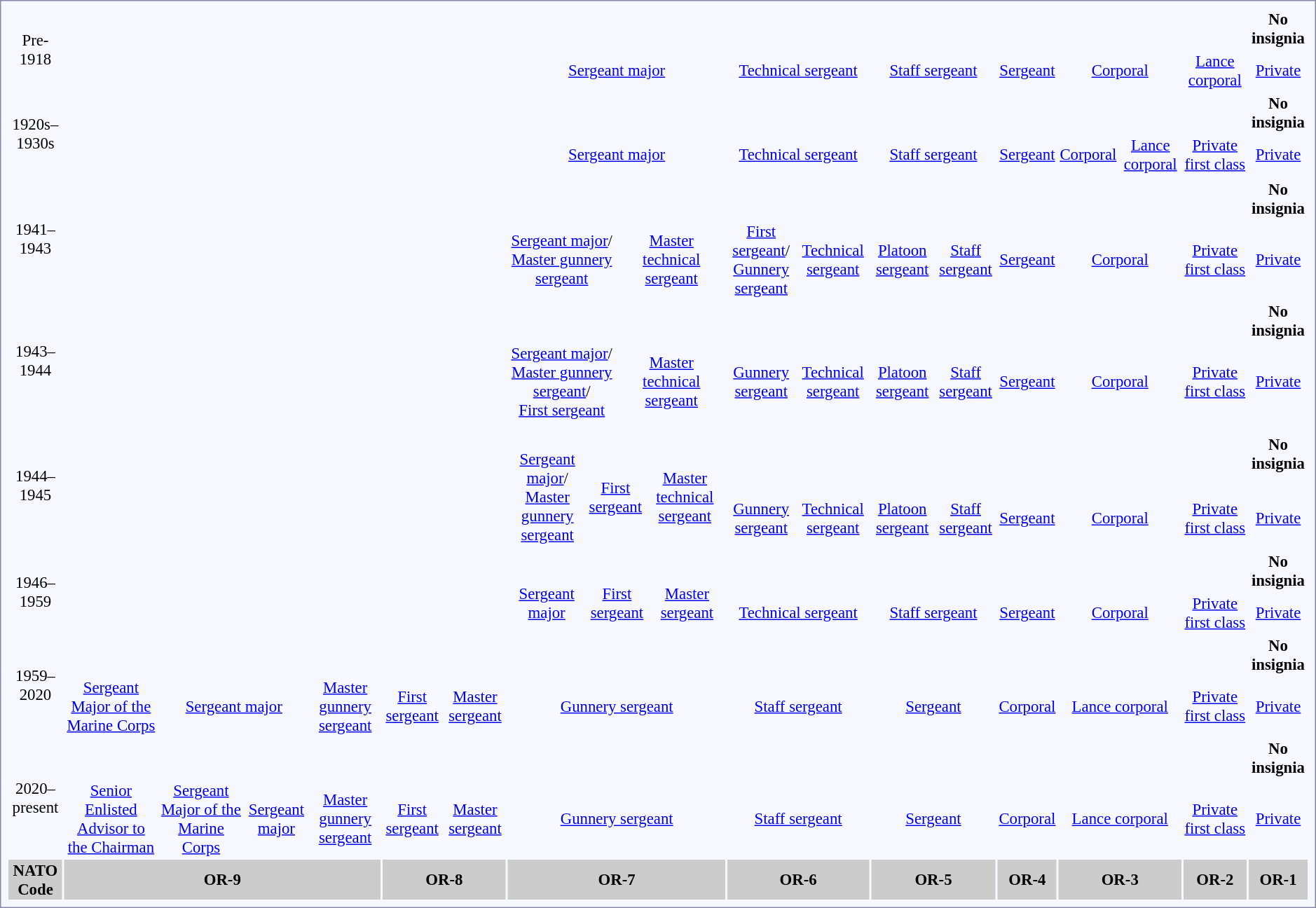<table style="border:1px solid #8888aa; background-color:#f7f8ff; padding:5px; font-size:95%; margin: 0px 12px 12px 0px;">
<tr style="text-align:center;">
<td rowspan=2>Pre-1918</td>
<td colspan=8 rowspan=2></td>
<td colspan=2></td>
<td colspan=6></td>
<td colspan=6></td>
<td colspan=4></td>
<td colspan=2></td>
<td colspan=6></td>
<td colspan=2><strong>No insignia</strong></td>
</tr>
<tr style="text-align:center;">
<td colspan=2><a href='#'>Sergeant major</a></td>
<td colspan=6><a href='#'>Technical sergeant</a></td>
<td colspan=6><a href='#'>Staff sergeant</a></td>
<td colspan=4><a href='#'>Sergeant</a></td>
<td colspan=2><a href='#'>Corporal</a></td>
<td colspan=6><a href='#'>Lance corporal</a></td>
<td colspan=2><a href='#'>Private</a></td>
</tr>
<tr style="text-align:center;">
<td rowspan=2>1920s–1930s</td>
<td colspan=8 rowspan=2></td>
<td colspan=2></td>
<td colspan=6></td>
<td colspan=6></td>
<td colspan=4></td>
<td colspan=1></td>
<td colspan=1><br></td>
<td colspan=6></td>
<td colspan=2><strong>No insignia</strong></td>
</tr>
<tr style="text-align:center;">
<td colspan=2><a href='#'>Sergeant major</a></td>
<td colspan=6><a href='#'>Technical sergeant</a></td>
<td colspan=6><a href='#'>Staff sergeant</a></td>
<td colspan=4><a href='#'>Sergeant</a></td>
<td colspan=1><a href='#'>Corporal</a></td>
<td colspan=1><a href='#'>Lance corporal</a></td>
<td colspan=6><a href='#'>Private first class</a></td>
<td colspan=2><a href='#'>Private</a></td>
</tr>
<tr style="text-align:center;">
</tr>
<tr style="text-align:center;">
<td rowspan=2>1941–1943</td>
<td colspan=8 rowspan=2></td>
<td colspan=1></td>
<td colspan=1></td>
<td colspan=3></td>
<td colspan=3></td>
<td colspan=3></td>
<td colspan=3></td>
<td colspan=4></td>
<td colspan=2></td>
<td colspan=6></td>
<td colspan=2><strong>No insignia</strong></td>
</tr>
<tr style="text-align:center;">
<td colspan=1><a href='#'>Sergeant major</a>/<br><a href='#'>Master gunnery sergeant</a></td>
<td colspan=1><a href='#'>Master technical sergeant</a></td>
<td colspan=3><a href='#'>First sergeant</a>/<br><a href='#'>Gunnery sergeant</a></td>
<td colspan=3><a href='#'>Technical sergeant</a></td>
<td colspan=3><a href='#'>Platoon sergeant</a></td>
<td colspan=3><a href='#'>Staff sergeant</a></td>
<td colspan=4><a href='#'>Sergeant</a></td>
<td colspan=2><a href='#'>Corporal</a></td>
<td colspan=6><a href='#'>Private first class</a></td>
<td colspan=2><a href='#'>Private</a></td>
</tr>
<tr style="text-align:center;">
<td rowspan=2>1943–1944</td>
<td colspan=8 rowspan=2></td>
<td colspan=1></td>
<td colspan=1></td>
<td colspan=3></td>
<td colspan=3></td>
<td colspan=3></td>
<td colspan=3></td>
<td colspan=4></td>
<td colspan=2></td>
<td colspan=6></td>
<td colspan=2><strong>No insignia</strong></td>
</tr>
<tr style="text-align:center;">
<td colspan=1><a href='#'>Sergeant major</a>/<br><a href='#'>Master gunnery sergeant</a>/<br><a href='#'>First sergeant</a></td>
<td colspan=1><a href='#'>Master technical sergeant</a></td>
<td colspan=3><a href='#'>Gunnery sergeant</a></td>
<td colspan=3><a href='#'>Technical sergeant</a></td>
<td colspan=3><a href='#'>Platoon sergeant</a></td>
<td colspan=3><a href='#'>Staff sergeant</a></td>
<td colspan=4><a href='#'>Sergeant</a></td>
<td colspan=2><a href='#'>Corporal</a></td>
<td colspan=6><a href='#'>Private first class</a></td>
<td colspan=2><a href='#'>Private</a></td>
</tr>
<tr style="text-align:center;">
<td rowspan=2>1944–1945</td>
<td colspan=8 rowspan=2></td>
<td style="vertical-align:middle;" colspan=2 rowspan=2><br><table style="background-color: transparent; text-align: center;">
<tr>
<td></td>
<td></td>
<td></td>
</tr>
<tr style="text-align:center;">
<td><a href='#'>Sergeant major</a>/<br><a href='#'>Master gunnery sergeant</a></td>
<td><a href='#'>First sergeant</a></td>
<td><a href='#'>Master technical sergeant</a></td>
</tr>
</table>
</td>
<td colspan=3></td>
<td colspan=3></td>
<td colspan=3></td>
<td colspan=3></td>
<td colspan=4></td>
<td colspan=2></td>
<td colspan=6></td>
<td colspan=2><strong>No insignia</strong></td>
</tr>
<tr style="text-align:center;">
<td colspan=3><a href='#'>Gunnery sergeant</a></td>
<td colspan=3><a href='#'>Technical sergeant</a></td>
<td colspan=3><a href='#'>Platoon sergeant</a></td>
<td colspan=3><a href='#'>Staff sergeant</a></td>
<td colspan=4><a href='#'>Sergeant</a></td>
<td colspan=2><a href='#'>Corporal</a></td>
<td colspan=6><a href='#'>Private first class</a></td>
<td colspan=2><a href='#'>Private</a></td>
</tr>
<tr style="text-align:center;">
<td rowspan=2>1946–1959</td>
<td colspan=8 rowspan=2></td>
<td style="vertical-align:middle;" colspan=2 rowspan=2><br><table style="background-color: transparent; text-align: center;">
<tr>
<td></td>
<td></td>
<td></td>
</tr>
<tr style="text-align:center;">
<td><a href='#'>Sergeant major</a></td>
<td><a href='#'>First sergeant</a></td>
<td><a href='#'>Master sergeant</a></td>
</tr>
</table>
</td>
<td colspan=6></td>
<td colspan=6></td>
<td colspan=4></td>
<td colspan=2></td>
<td colspan=6></td>
<td colspan=2><strong>No insignia</strong></td>
</tr>
<tr style="text-align:center;">
<td colspan=6><a href='#'>Technical sergeant</a></td>
<td colspan=6><a href='#'>Staff sergeant</a></td>
<td colspan=4><a href='#'>Sergeant</a></td>
<td colspan=2><a href='#'>Corporal</a></td>
<td colspan=6><a href='#'>Private first class</a></td>
<td colspan=2><a href='#'>Private</a></td>
</tr>
<tr style="text-align:center;">
<td rowspan=2>1959–2020</td>
<td colspan=2></td>
<td colspan=2></td>
<td colspan=2></td>
<td colspan=1></td>
<td colspan=1></td>
<td colspan=2></td>
<td colspan=6></td>
<td colspan=6></td>
<td colspan=4></td>
<td colspan=2></td>
<td colspan=6></td>
<td colspan=2><strong>No insignia</strong></td>
</tr>
<tr style="text-align:center;">
<td colspan=2><a href='#'>Sergeant Major of the Marine Corps</a></td>
<td colspan=2><a href='#'>Sergeant major</a></td>
<td colspan=2><a href='#'>Master gunnery sergeant</a></td>
<td colspan=1><a href='#'>First sergeant</a></td>
<td colspan=1><a href='#'>Master sergeant</a></td>
<td colspan=2><a href='#'>Gunnery sergeant</a></td>
<td colspan=6><a href='#'>Staff sergeant</a></td>
<td colspan=6><a href='#'>Sergeant</a></td>
<td colspan=4><a href='#'>Corporal</a></td>
<td colspan=2><a href='#'>Lance corporal</a></td>
<td colspan=6><a href='#'>Private first class</a></td>
<td colspan=2><a href='#'>Private</a></td>
</tr>
<tr style="text-align:center;">
<td rowspan=2>2020–present</td>
<td colspan=2></td>
<td colspan=1></td>
<td colspan=1></td>
<td colspan=2></td>
<td colspan=1></td>
<td colspan=1></td>
<td colspan=2></td>
<td colspan=6></td>
<td colspan=6></td>
<td colspan=4></td>
<td colspan=2></td>
<td colspan=6></td>
<td colspan=2><strong>No insignia</strong></td>
</tr>
<tr style="text-align:center;">
<td colspan=2><a href='#'>Senior Enlisted Advisor to the Chairman</a></td>
<td colspan=1><a href='#'>Sergeant Major of the Marine Corps</a></td>
<td colspan=1><a href='#'>Sergeant major</a></td>
<td colspan=2><a href='#'>Master gunnery sergeant</a></td>
<td colspan=1><a href='#'>First sergeant</a></td>
<td colspan=1><a href='#'>Master sergeant</a></td>
<td colspan=2><a href='#'>Gunnery sergeant</a></td>
<td colspan=6><a href='#'>Staff sergeant</a></td>
<td colspan=6><a href='#'>Sergeant</a></td>
<td colspan=4><a href='#'>Corporal</a></td>
<td colspan=2><a href='#'>Lance corporal</a></td>
<td colspan=6><a href='#'>Private first class</a></td>
<td colspan=2><a href='#'>Private</a></td>
</tr>
<tr style="background:#ccc;">
<th>NATO Code</th>
<th colspan=6>OR-9</th>
<th colspan=2>OR-8</th>
<th colspan=2>OR-7</th>
<th colspan=6>OR-6</th>
<th colspan=6>OR-5</th>
<th colspan=4>OR-4</th>
<th colspan=2>OR-3</th>
<th colspan=6>OR-2</th>
<th colspan=2>OR-1</th>
</tr>
</table>
